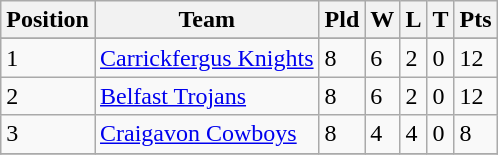<table class="wikitable">
<tr>
<th bgcolor="e5e5e5">Position</th>
<th bgcolor="#e5e5e5">Team</th>
<th bgcolor="#e5e5e5">Pld</th>
<th bgcolor="#e5e5e5">W</th>
<th bgcolor="#e5e5e5">L</th>
<th bgcolor="#e5e5e5">T</th>
<th bgcolor="e5e5e5">Pts</th>
</tr>
<tr>
</tr>
<tr>
<td>1</td>
<td><a href='#'>Carrickfergus Knights</a></td>
<td>8</td>
<td>6</td>
<td>2</td>
<td>0</td>
<td>12</td>
</tr>
<tr>
<td>2</td>
<td><a href='#'>Belfast Trojans</a></td>
<td>8</td>
<td>6</td>
<td>2</td>
<td>0</td>
<td>12</td>
</tr>
<tr>
<td>3</td>
<td><a href='#'>Craigavon Cowboys</a></td>
<td>8</td>
<td>4</td>
<td>4</td>
<td>0</td>
<td>8</td>
</tr>
<tr>
</tr>
</table>
